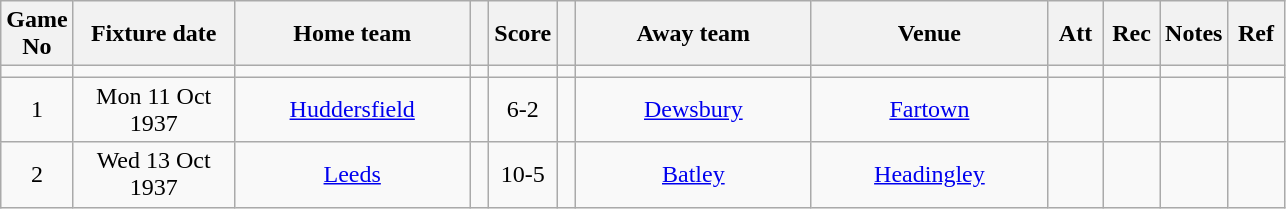<table class="wikitable" style="text-align:center;">
<tr>
<th width=20 abbr="No">Game No</th>
<th width=100 abbr="Date">Fixture date</th>
<th width=150 abbr="Home team">Home team</th>
<th width=5 abbr="space"></th>
<th width=20 abbr="Score">Score</th>
<th width=5 abbr="space"></th>
<th width=150 abbr="Away team">Away team</th>
<th width=150 abbr="Venue">Venue</th>
<th width=30 abbr="Att">Att</th>
<th width=30 abbr="Rec">Rec</th>
<th width=20 abbr="Notes">Notes</th>
<th width=30 abbr="Ref">Ref</th>
</tr>
<tr>
<td></td>
<td></td>
<td></td>
<td></td>
<td></td>
<td></td>
<td></td>
<td></td>
<td></td>
<td></td>
<td></td>
</tr>
<tr>
<td>1</td>
<td>Mon 11 Oct 1937</td>
<td><a href='#'>Huddersfield</a></td>
<td></td>
<td>6-2</td>
<td></td>
<td><a href='#'>Dewsbury</a></td>
<td><a href='#'>Fartown</a></td>
<td></td>
<td></td>
<td></td>
<td></td>
</tr>
<tr>
<td>2</td>
<td>Wed 13 Oct 1937</td>
<td><a href='#'>Leeds</a></td>
<td></td>
<td>10-5</td>
<td></td>
<td><a href='#'>Batley</a></td>
<td><a href='#'>Headingley</a></td>
<td></td>
<td></td>
<td></td>
<td></td>
</tr>
</table>
